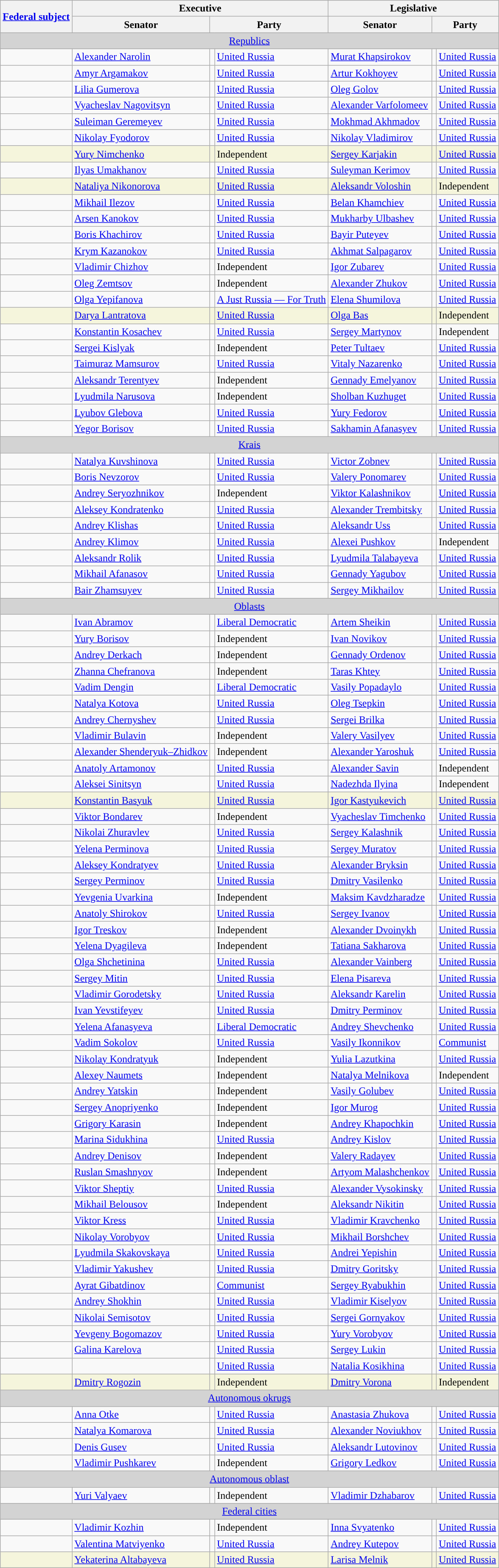<table class="wikitable sortable">
<tr>
<th rowspan=2><a href='#'>Federal subject</a></th>
<th colspan=3>Executive</th>
<th colspan=3>Legislative</th>
</tr>
<tr>
<th>Senator</th>
<th colspan=2>Party</th>
<th>Senator</th>
<th colspan=2>Party</th>
</tr>
<tr>
<td style="text-align:center;" colspan=7; bgcolor="lightgrey"><a href='#'>Republics</a></td>
</tr>
<tr>
<td style="text-align:left;"></td>
<td><a href='#'>Alexander Narolin</a></td>
<td rowspan=1; style="background-color: "></td>
<td><a href='#'>United Russia</a></td>
<td><a href='#'>Murat Khapsirokov</a></td>
<td rowspan=1; style="background-color: "></td>
<td><a href='#'>United Russia</a></td>
</tr>
<tr>
<td style="text-align:left;"></td>
<td><a href='#'>Amyr Argamakov</a></td>
<td rowspan=1; style="background-color: "></td>
<td><a href='#'>United Russia</a></td>
<td><a href='#'>Artur Kokhoyev</a></td>
<td rowspan=1; style="background-color: "></td>
<td><a href='#'>United Russia</a></td>
</tr>
<tr>
<td style="text-align:left;"></td>
<td><a href='#'>Lilia Gumerova</a></td>
<td rowspan=1; style="background-color: "></td>
<td><a href='#'>United Russia</a></td>
<td><a href='#'>Oleg Golov</a></td>
<td rowspan=1; style="background-color: "></td>
<td><a href='#'>United Russia</a></td>
</tr>
<tr>
<td style="text-align:left;"></td>
<td><a href='#'>Vyacheslav Nagovitsyn</a></td>
<td rowspan=1; style="background-color: "></td>
<td><a href='#'>United Russia</a></td>
<td><a href='#'>Alexander Varfolomeev</a></td>
<td rowspan=1; style="background-color: "></td>
<td><a href='#'>United Russia</a></td>
</tr>
<tr>
<td style="text-align:left;"></td>
<td><a href='#'>Suleiman Geremeyev</a></td>
<td rowspan=1; style="background-color: "></td>
<td><a href='#'>United Russia</a></td>
<td><a href='#'>Mokhmad Akhmadov</a></td>
<td rowspan=1; style="background-color: "></td>
<td><a href='#'>United Russia</a></td>
</tr>
<tr>
<td style="text-align:left;"></td>
<td><a href='#'>Nikolay Fyodorov</a></td>
<td rowspan=1; style="background-color: "></td>
<td><a href='#'>United Russia</a></td>
<td><a href='#'>Nikolay Vladimirov</a></td>
<td rowspan=1; style="background-color: "></td>
<td><a href='#'>United Russia</a></td>
</tr>
<tr style="background-color:Beige;">
<td style="text-align:left;"></td>
<td><a href='#'>Yury Nimchenko</a></td>
<td rowspan="1;" style="background-color: "></td>
<td>Independent</td>
<td><a href='#'>Sergey Karjakin</a></td>
<td rowspan=1; style="background-color: "></td>
<td><a href='#'>United Russia</a></td>
</tr>
<tr>
<td style="text-align:left;"></td>
<td><a href='#'>Ilyas Umakhanov</a></td>
<td rowspan="1;" style="background-color: "></td>
<td><a href='#'>United Russia</a></td>
<td><a href='#'>Suleyman Kerimov</a></td>
<td rowspan=1; style="background-color: "></td>
<td><a href='#'>United Russia</a></td>
</tr>
<tr style="background-color:Beige;">
<td style="text-align:left;"></td>
<td><a href='#'>Nataliya Nikonorova</a></td>
<td rowspan="1;" style="background-color: "></td>
<td><a href='#'>United Russia</a></td>
<td><a href='#'>Aleksandr Voloshin</a></td>
<td rowspan=1; style="background-color: "></td>
<td>Independent</td>
</tr>
<tr>
<td style="text-align:left;"></td>
<td><a href='#'>Mikhail Ilezov</a></td>
<td rowspan=1; style="background-color: "></td>
<td><a href='#'>United Russia</a></td>
<td><a href='#'>Belan Khamchiev</a></td>
<td rowspan=1; style="background-color: "></td>
<td><a href='#'>United Russia</a></td>
</tr>
<tr>
<td style="text-align:left;"></td>
<td><a href='#'>Arsen Kanokov</a></td>
<td rowspan=1; style="background-color: "></td>
<td><a href='#'>United Russia</a></td>
<td><a href='#'>Mukharby Ulbashev</a></td>
<td rowspan=1; style="background-color: "></td>
<td><a href='#'>United Russia</a></td>
</tr>
<tr>
<td style="text-align:left;"></td>
<td><a href='#'>Boris Khachirov</a></td>
<td rowspan=1; style="background-color: "></td>
<td><a href='#'>United Russia</a></td>
<td><a href='#'>Bayir Puteyev</a></td>
<td rowspan=1; style="background-color: "></td>
<td><a href='#'>United Russia</a></td>
</tr>
<tr>
<td style="text-align:left;"></td>
<td><a href='#'>Krym Kazanokov</a></td>
<td rowspan=1; style="background-color: "></td>
<td><a href='#'>United Russia</a></td>
<td><a href='#'>Akhmat Salpagarov</a></td>
<td rowspan=1; style="background-color: "></td>
<td><a href='#'>United Russia</a></td>
</tr>
<tr>
<td style="text-align:left;"></td>
<td><a href='#'>Vladimir Chizhov</a></td>
<td rowspan=1; style="background-color: "></td>
<td>Independent</td>
<td><a href='#'>Igor Zubarev</a></td>
<td rowspan=1; style="background-color: "></td>
<td><a href='#'>United Russia</a></td>
</tr>
<tr>
<td style="text-align:left;"></td>
<td><a href='#'>Oleg Zemtsov</a></td>
<td rowspan=1; style="background-color: "></td>
<td>Independent</td>
<td><a href='#'>Alexander Zhukov</a></td>
<td rowspan=1; style="background-color: "></td>
<td><a href='#'>United Russia</a></td>
</tr>
<tr>
<td style="text-align:left;"></td>
<td><a href='#'>Olga Yepifanova</a></td>
<td rowspan=1; style="background-color: "></td>
<td><a href='#'>A Just Russia — For Truth</a></td>
<td><a href='#'>Elena Shumilova</a></td>
<td rowspan=1; style="background-color: "></td>
<td><a href='#'>United Russia</a></td>
</tr>
<tr style="background-color:Beige;">
<td style="text-align:left;"></td>
<td><a href='#'>Darya Lantratova</a></td>
<td rowspan=1; style="background-color: "></td>
<td><a href='#'>United Russia</a></td>
<td><a href='#'>Olga Bas</a></td>
<td rowspan=1; style="background-color: "></td>
<td>Independent</td>
</tr>
<tr>
<td style="text-align:left;"></td>
<td><a href='#'>Konstantin Kosachev</a></td>
<td rowspan=1; style="background-color: "></td>
<td><a href='#'>United Russia</a></td>
<td><a href='#'>Sergey Martynov</a></td>
<td rowspan=1; style="background-color: "></td>
<td>Independent</td>
</tr>
<tr>
<td style="text-align:left;"></td>
<td><a href='#'>Sergei Kislyak</a></td>
<td rowspan=1; style="background-color: "></td>
<td>Independent</td>
<td><a href='#'>Peter Tultaev</a></td>
<td rowspan=1; style="background-color: "></td>
<td><a href='#'>United Russia</a></td>
</tr>
<tr>
<td style="text-align:left;"></td>
<td><a href='#'>Taimuraz Mamsurov</a></td>
<td rowspan=1; style="background-color: "></td>
<td><a href='#'>United Russia</a></td>
<td><a href='#'>Vitaly Nazarenko</a></td>
<td rowspan=1; style="background-color: "></td>
<td><a href='#'>United Russia</a></td>
</tr>
<tr>
<td style="text-align:left;"></td>
<td><a href='#'>Aleksandr Terentyev</a></td>
<td rowspan=1; style="background-color: "></td>
<td>Independent</td>
<td><a href='#'>Gennady Emelyanov</a></td>
<td rowspan=1; style="background-color: "></td>
<td><a href='#'>United Russia</a></td>
</tr>
<tr>
<td style="text-align:left;"></td>
<td><a href='#'>Lyudmila Narusova</a></td>
<td rowspan=1; style="background-color: "></td>
<td>Independent</td>
<td><a href='#'>Sholban Kuzhuget</a></td>
<td rowspan=1; style="background-color: "></td>
<td><a href='#'>United Russia</a></td>
</tr>
<tr>
<td style="text-align:left;"></td>
<td><a href='#'>Lyubov Glebova</a></td>
<td rowspan=1; style="background-color: "></td>
<td><a href='#'>United Russia</a></td>
<td><a href='#'>Yury Fedorov</a></td>
<td rowspan=1; style="background-color: "></td>
<td><a href='#'>United Russia</a></td>
</tr>
<tr>
<td style="text-align:left;"></td>
<td><a href='#'>Yegor Borisov</a></td>
<td rowspan=1; style="background-color: "></td>
<td><a href='#'>United Russia</a></td>
<td><a href='#'>Sakhamin Afanasyev</a></td>
<td rowspan="1;" style="background-color: "></td>
<td><a href='#'>United Russia</a></td>
</tr>
<tr>
<td style="text-align:center;" colspan=7; bgcolor="lightgrey"><a href='#'>Krais</a></td>
</tr>
<tr>
<td style="text-align:left;"></td>
<td><a href='#'>Natalya Kuvshinova</a></td>
<td rowspan=1; style="background-color: "></td>
<td><a href='#'>United Russia</a></td>
<td><a href='#'>Victor Zobnev</a></td>
<td rowspan=1; style="background-color: "></td>
<td><a href='#'>United Russia</a></td>
</tr>
<tr>
<td style="text-align:left;"></td>
<td><a href='#'>Boris Nevzorov</a></td>
<td rowspan=1; style="background-color: "></td>
<td><a href='#'>United Russia</a></td>
<td><a href='#'>Valery Ponomarev</a></td>
<td rowspan=1; style="background-color: "></td>
<td><a href='#'>United Russia</a></td>
</tr>
<tr>
<td style="text-align:left;"></td>
<td><a href='#'>Andrey Seryozhnikov</a></td>
<td rowspan=1; style="background-color: "></td>
<td>Independent</td>
<td><a href='#'>Viktor Kalashnikov</a></td>
<td rowspan=1; style="background-color: "></td>
<td><a href='#'>United Russia</a></td>
</tr>
<tr>
<td style="text-align:left;"></td>
<td><a href='#'>Aleksey Kondratenko</a></td>
<td rowspan=1; style="background-color: "></td>
<td><a href='#'>United Russia</a></td>
<td><a href='#'>Alexander Trembitsky</a></td>
<td rowspan=1; style="background-color: "></td>
<td><a href='#'>United Russia</a></td>
</tr>
<tr>
<td style="text-align:left;"></td>
<td><a href='#'>Andrey Klishas</a></td>
<td rowspan=1; style="background-color: "></td>
<td><a href='#'>United Russia</a></td>
<td><a href='#'>Aleksandr Uss</a></td>
<td rowspan=1; style="background-color: "></td>
<td><a href='#'>United Russia</a></td>
</tr>
<tr>
<td style="text-align:left;"></td>
<td><a href='#'>Andrey Klimov</a></td>
<td rowspan=1; style="background-color: "></td>
<td><a href='#'>United Russia</a></td>
<td><a href='#'>Alexei Pushkov</a></td>
<td rowspan=1; style="background-color: "></td>
<td>Independent</td>
</tr>
<tr>
<td style="text-align:left;"></td>
<td><a href='#'>Aleksandr Rolik</a></td>
<td rowspan=1; style="background-color: "></td>
<td><a href='#'>United Russia</a></td>
<td><a href='#'>Lyudmila Talabayeva</a></td>
<td rowspan=1; style="background-color: "></td>
<td><a href='#'>United Russia</a></td>
</tr>
<tr>
<td style="text-align:left;"></td>
<td><a href='#'>Mikhail Afanasov</a></td>
<td rowspan="1;" style="background-color: "></td>
<td><a href='#'>United Russia</a></td>
<td><a href='#'>Gennady Yagubov</a></td>
<td rowspan=1; style="background-color: "></td>
<td><a href='#'>United Russia</a></td>
</tr>
<tr>
<td style="text-align:left;"></td>
<td><a href='#'>Bair Zhamsuyev</a></td>
<td rowspan=1; style="background-color: "></td>
<td><a href='#'>United Russia</a></td>
<td><a href='#'>Sergey Mikhailov</a></td>
<td rowspan="1;" style="background-color: "></td>
<td><a href='#'>United Russia</a></td>
</tr>
<tr>
<td style="text-align:center;" colspan=7; bgcolor="lightgrey"><a href='#'>Oblasts</a></td>
</tr>
<tr>
<td style="text-align:left;"></td>
<td><a href='#'>Ivan Abramov</a></td>
<td rowspan=1; style="background-color: "></td>
<td><a href='#'>Liberal Democratic</a></td>
<td><a href='#'>Artem Sheikin</a></td>
<td rowspan=1; style="background-color: "></td>
<td><a href='#'>United Russia</a></td>
</tr>
<tr>
<td style="text-align:left;"></td>
<td><a href='#'>Yury Borisov</a></td>
<td rowspan=1; style="background-color:"></td>
<td>Independent</td>
<td><a href='#'>Ivan Novikov</a></td>
<td rowspan=1; style="background-color: "></td>
<td><a href='#'>United Russia</a></td>
</tr>
<tr>
<td style="text-align:left;"></td>
<td><a href='#'>Andrey Derkach</a></td>
<td rowspan=1; style="background-color: "></td>
<td>Independent</td>
<td><a href='#'>Gennady Ordenov</a></td>
<td rowspan=1; style="background-color: "></td>
<td><a href='#'>United Russia</a></td>
</tr>
<tr>
<td style="text-align:left;"></td>
<td><a href='#'>Zhanna Chefranova</a></td>
<td rowspan=1; style="background-color:"></td>
<td>Independent</td>
<td><a href='#'>Taras Khtey</a></td>
<td rowspan=1; style="background-color: "></td>
<td><a href='#'>United Russia</a></td>
</tr>
<tr>
<td style="text-align:left;"></td>
<td><a href='#'>Vadim Dengin</a></td>
<td rowspan=1; style="background-color: "></td>
<td><a href='#'>Liberal Democratic</a></td>
<td><a href='#'>Vasily Popadaylo</a></td>
<td rowspan=1; style="background-color: "></td>
<td><a href='#'>United Russia</a></td>
</tr>
<tr>
<td style="text-align:left;"></td>
<td><a href='#'>Natalya Kotova</a></td>
<td rowspan=1; style="background-color: "></td>
<td><a href='#'>United Russia</a></td>
<td><a href='#'>Oleg Tsepkin</a></td>
<td rowspan=1; style="background-color: "></td>
<td><a href='#'>United Russia</a></td>
</tr>
<tr>
<td style="text-align:left;"></td>
<td><a href='#'>Andrey Chernyshev</a></td>
<td rowspan=1; style="background-color: "></td>
<td><a href='#'>United Russia</a></td>
<td><a href='#'>Sergei Brilka</a></td>
<td rowspan=1; style="background-color: "></td>
<td><a href='#'>United Russia</a></td>
</tr>
<tr>
<td style="text-align:left;"></td>
<td><a href='#'>Vladimir Bulavin</a></td>
<td rowspan=1; style="background-color: "></td>
<td>Independent</td>
<td><a href='#'>Valery Vasilyev</a></td>
<td rowspan="1;" style="background-color: "></td>
<td><a href='#'>United Russia</a></td>
</tr>
<tr>
<td style="text-align:left;"></td>
<td><a href='#'>Alexander Shenderyuk–Zhidkov</a></td>
<td rowspan=1; style="background-color: "></td>
<td>Independent</td>
<td><a href='#'>Alexander Yaroshuk</a></td>
<td rowspan=1; style="background-color: "></td>
<td><a href='#'>United Russia</a></td>
</tr>
<tr>
<td style="text-align:left;"></td>
<td><a href='#'>Anatoly Artamonov</a></td>
<td rowspan=1; style="background-color: "></td>
<td><a href='#'>United Russia</a></td>
<td><a href='#'>Alexander Savin</a></td>
<td rowspan=1; style="background-color: "></td>
<td>Independent</td>
</tr>
<tr>
<td style="text-align:left;"></td>
<td><a href='#'>Aleksei Sinitsyn</a></td>
<td rowspan=1; style="background-color: "></td>
<td><a href='#'>United Russia</a></td>
<td><a href='#'>Nadezhda Ilyina</a></td>
<td rowspan=1; style="background-color: "></td>
<td>Independent</td>
</tr>
<tr style="background-color:Beige;">
<td style="text-align:left;"></td>
<td><a href='#'>Konstantin Basyuk</a></td>
<td rowspan=1; style="background-color: "></td>
<td><a href='#'>United Russia</a></td>
<td><a href='#'>Igor Kastyukevich</a></td>
<td rowspan=1; style="background-color: "></td>
<td><a href='#'>United Russia</a></td>
</tr>
<tr>
<td style="text-align:left;"></td>
<td><a href='#'>Viktor Bondarev</a></td>
<td rowspan=1; style="background-color: "></td>
<td>Independent</td>
<td><a href='#'>Vyacheslav Timchenko</a></td>
<td rowspan=1; style="background-color: "></td>
<td><a href='#'>United Russia</a></td>
</tr>
<tr>
<td style="text-align:left;"></td>
<td><a href='#'>Nikolai Zhuravlev</a></td>
<td rowspan=1; style="background-color: "></td>
<td><a href='#'>United Russia</a></td>
<td><a href='#'>Sergey Kalashnik</a></td>
<td rowspan=1; style="background-color: "></td>
<td><a href='#'>United Russia</a></td>
</tr>
<tr>
<td style="text-align:left;"></td>
<td><a href='#'>Yelena Perminova</a></td>
<td rowspan=1; style="background-color: "></td>
<td><a href='#'>United Russia</a></td>
<td><a href='#'>Sergey Muratov</a></td>
<td rowspan=1; style="background-color: "></td>
<td><a href='#'>United Russia</a></td>
</tr>
<tr>
<td style="text-align:left;"></td>
<td><a href='#'>Aleksey Kondratyev</a></td>
<td rowspan=1; style="background-color: "></td>
<td><a href='#'>United Russia</a></td>
<td><a href='#'>Alexander Bryksin</a></td>
<td rowspan=1; style="background-color: "></td>
<td><a href='#'>United Russia</a></td>
</tr>
<tr>
<td style="text-align:left;"></td>
<td><a href='#'>Sergey Perminov</a></td>
<td rowspan=1; style="background-color: "></td>
<td><a href='#'>United Russia</a></td>
<td><a href='#'>Dmitry Vasilenko</a></td>
<td rowspan=1; style="background-color: "></td>
<td><a href='#'>United Russia</a></td>
</tr>
<tr>
<td style="text-align:left;"></td>
<td><a href='#'>Yevgenia Uvarkina</a></td>
<td rowspan="1;" style="background-color: "></td>
<td>Independent</td>
<td><a href='#'>Maksim Kavdzharadze</a></td>
<td rowspan=1; style="background-color: "></td>
<td><a href='#'>United Russia</a></td>
</tr>
<tr>
<td style="text-align:left;"></td>
<td><a href='#'>Anatoly Shirokov</a></td>
<td rowspan=1; style="background-color: "></td>
<td><a href='#'>United Russia</a></td>
<td><a href='#'>Sergey Ivanov</a></td>
<td rowspan="1;" style="background-color: "></td>
<td><a href='#'>United Russia</a></td>
</tr>
<tr>
<td style="text-align:left;"></td>
<td><a href='#'>Igor Treskov</a></td>
<td rowspan="1;" style="background-color:"></td>
<td>Independent</td>
<td><a href='#'>Alexander Dvoinykh</a></td>
<td rowspan=1; style="background-color: "></td>
<td><a href='#'>United Russia</a></td>
</tr>
<tr>
<td style="text-align:left;"></td>
<td><a href='#'>Yelena Dyagileva</a></td>
<td rowspan=1; style="background-color: "></td>
<td>Independent</td>
<td><a href='#'>Tatiana Sakharova</a></td>
<td rowspan=1; style="background-color: "></td>
<td><a href='#'>United Russia</a></td>
</tr>
<tr>
<td style="text-align:left;"></td>
<td><a href='#'>Olga Shchetinina</a></td>
<td rowspan=1; style="background-color:"></td>
<td><a href='#'>United Russia</a></td>
<td><a href='#'>Alexander Vainberg</a></td>
<td rowspan=1; style="background-color: "></td>
<td><a href='#'>United Russia</a></td>
</tr>
<tr>
<td style="text-align:left;"></td>
<td><a href='#'>Sergey Mitin</a></td>
<td rowspan=1; style="background-color: "></td>
<td><a href='#'>United Russia</a></td>
<td><a href='#'>Elena Pisareva</a></td>
<td rowspan=1; style="background-color: "></td>
<td><a href='#'>United Russia</a></td>
</tr>
<tr>
<td style="text-align:left;"></td>
<td><a href='#'>Vladimir Gorodetsky</a></td>
<td rowspan=1; style="background-color: "></td>
<td><a href='#'>United Russia</a></td>
<td><a href='#'>Aleksandr Karelin</a></td>
<td rowspan=1; style="background-color: "></td>
<td><a href='#'>United Russia</a></td>
</tr>
<tr>
<td style="text-align:left;"></td>
<td><a href='#'>Ivan Yevstifeyev</a></td>
<td rowspan=1; style="background-color: "></td>
<td><a href='#'>United Russia</a></td>
<td><a href='#'>Dmitry Perminov</a></td>
<td rowspan=1; style="background-color: "></td>
<td><a href='#'>United Russia</a></td>
</tr>
<tr>
<td style="text-align:left;"></td>
<td><a href='#'>Yelena Afanasyeva</a></td>
<td rowspan=1; style="background-color: "></td>
<td><a href='#'>Liberal Democratic</a></td>
<td><a href='#'>Andrey Shevchenko</a></td>
<td rowspan=1; style="background-color: "></td>
<td><a href='#'>United Russia</a></td>
</tr>
<tr>
<td style="text-align:left;"></td>
<td><a href='#'>Vadim Sokolov</a></td>
<td rowspan=1; style="background-color: "></td>
<td><a href='#'>United Russia</a></td>
<td><a href='#'>Vasily Ikonnikov</a></td>
<td rowspan=1; style="background-color: "></td>
<td><a href='#'>Communist</a></td>
</tr>
<tr>
<td style="text-align:left;"></td>
<td><a href='#'>Nikolay Kondratyuk</a></td>
<td rowspan=1; style="background-color: "></td>
<td>Independent</td>
<td><a href='#'>Yulia Lazutkina</a></td>
<td rowspan=1; style="background-color: "></td>
<td><a href='#'>United Russia</a></td>
</tr>
<tr>
<td style="text-align:left;"></td>
<td><a href='#'>Alexey Naumets</a></td>
<td rowspan=1; style="background-color: "></td>
<td>Independent</td>
<td><a href='#'>Natalya Melnikova</a></td>
<td rowspan=1; style="background-color:"></td>
<td>Independent</td>
</tr>
<tr>
<td style="text-align:left;"></td>
<td><a href='#'>Andrey Yatskin</a></td>
<td rowspan=1; style="background-color: "></td>
<td>Independent</td>
<td><a href='#'>Vasily Golubev</a></td>
<td rowspan=1; style="background-color: "></td>
<td><a href='#'>United Russia</a></td>
</tr>
<tr>
<td style="text-align:left;"></td>
<td><a href='#'>Sergey Anopriyenko</a></td>
<td rowspan=1; style="background-color:"></td>
<td>Independent</td>
<td><a href='#'>Igor Murog</a></td>
<td rowspan=1; style="background-color:"></td>
<td><a href='#'>United Russia</a></td>
</tr>
<tr>
<td style="text-align:left;"></td>
<td><a href='#'>Grigory Karasin</a></td>
<td rowspan=1; style="background-color: "></td>
<td>Independent</td>
<td><a href='#'>Andrey Khapochkin</a></td>
<td rowspan=1; style="background-color: "></td>
<td><a href='#'>United Russia</a></td>
</tr>
<tr>
<td style="text-align:left;"></td>
<td rowspan=1><a href='#'>Marina Sidukhina</a></td>
<td rowspan="1;" style="background-color: "></td>
<td><a href='#'>United Russia</a></td>
<td><a href='#'>Andrey Kislov</a></td>
<td rowspan=1; style="background-color: "></td>
<td><a href='#'>United Russia</a></td>
</tr>
<tr>
<td style="text-align:left;"></td>
<td><a href='#'>Andrey Denisov</a></td>
<td rowspan=1; style="background-color: "></td>
<td>Independent</td>
<td><a href='#'>Valery Radayev</a></td>
<td rowspan=1; style="background-color: "></td>
<td><a href='#'>United Russia</a></td>
</tr>
<tr>
<td style="text-align:left;"></td>
<td><a href='#'>Ruslan Smashnyov</a></td>
<td rowspan=1; style="background-color: "></td>
<td>Independent</td>
<td><a href='#'>Artyom Malashchenkov</a></td>
<td rowspan="1;" style="background-color: "></td>
<td><a href='#'>United Russia</a></td>
</tr>
<tr>
<td style="text-align:left;"></td>
<td><a href='#'>Viktor Sheptiy</a></td>
<td rowspan=1; style="background-color: "></td>
<td><a href='#'>United Russia</a></td>
<td><a href='#'>Alexander Vysokinsky</a></td>
<td rowspan=1; style="background-color: "></td>
<td><a href='#'>United Russia</a></td>
</tr>
<tr>
<td style="text-align:left;"></td>
<td><a href='#'>Mikhail Belousov</a></td>
<td rowspan=1; style="background-color: "></td>
<td>Independent</td>
<td><a href='#'>Aleksandr Nikitin</a></td>
<td rowspan=1; style="background-color: "></td>
<td><a href='#'>United Russia</a></td>
</tr>
<tr>
<td style="text-align:left;"></td>
<td><a href='#'>Viktor Kress</a></td>
<td rowspan=1; style="background-color: "></td>
<td><a href='#'>United Russia</a></td>
<td><a href='#'>Vladimir Kravchenko</a></td>
<td rowspan=1; style="background-color: "></td>
<td><a href='#'>United Russia</a></td>
</tr>
<tr>
<td style="text-align:left;"></td>
<td><a href='#'>Nikolay Vorobyov</a></td>
<td rowspan=1; style="background-color: "></td>
<td><a href='#'>United Russia</a></td>
<td><a href='#'>Mikhail Borshchev</a></td>
<td rowspan=1; style="background-color: "></td>
<td><a href='#'>United Russia</a></td>
</tr>
<tr>
<td style="text-align:left;"></td>
<td><a href='#'>Lyudmila Skakovskaya</a></td>
<td rowspan=1; style="background-color: "></td>
<td><a href='#'>United Russia</a></td>
<td><a href='#'>Andrei Yepishin</a></td>
<td rowspan=1; style="background-color: "></td>
<td><a href='#'>United Russia</a></td>
</tr>
<tr>
<td style="text-align:left;"></td>
<td><a href='#'>Vladimir Yakushev</a></td>
<td rowspan=1; style="background-color: "></td>
<td><a href='#'>United Russia</a></td>
<td><a href='#'>Dmitry Goritsky</a></td>
<td rowspan=1; style="background-color: "></td>
<td><a href='#'>United Russia</a></td>
</tr>
<tr>
<td style="text-align:left;"></td>
<td><a href='#'>Ayrat Gibatdinov</a></td>
<td rowspan=1; style="background-color: "></td>
<td><a href='#'>Communist</a></td>
<td><a href='#'>Sergey Ryabukhin</a></td>
<td rowspan=1; style="background-color: "></td>
<td><a href='#'>United Russia</a></td>
</tr>
<tr>
<td style="text-align:left;"></td>
<td><a href='#'>Andrey Shokhin</a></td>
<td rowspan=1; style="background-color: "></td>
<td><a href='#'>United Russia</a></td>
<td><a href='#'>Vladimir Kiselyov</a></td>
<td rowspan=1; style="background-color: "></td>
<td><a href='#'>United Russia</a></td>
</tr>
<tr>
<td style="text-align:left;"></td>
<td><a href='#'>Nikolai Semisotov</a></td>
<td rowspan=1; style="background-color: "></td>
<td><a href='#'>United Russia</a></td>
<td><a href='#'>Sergei Gornyakov</a></td>
<td rowspan=1; style="background-color: "></td>
<td><a href='#'>United Russia</a></td>
</tr>
<tr>
<td style="text-align:left;"></td>
<td><a href='#'>Yevgeny Bogomazov</a></td>
<td rowspan=1; style="background-color: "></td>
<td><a href='#'>United Russia</a></td>
<td><a href='#'>Yury Vorobyov</a></td>
<td rowspan="1;" style="background-color: "></td>
<td><a href='#'>United Russia</a></td>
</tr>
<tr>
<td style="text-align:left;"></td>
<td><a href='#'>Galina Karelova</a></td>
<td rowspan=1; style="background-color: "></td>
<td><a href='#'>United Russia</a></td>
<td><a href='#'>Sergey Lukin</a></td>
<td rowspan=1; style="background-color: "></td>
<td><a href='#'>United Russia</a></td>
</tr>
<tr>
<td style="text-align:left;"></td>
<td></td>
<td rowspan=1; style="background-color: "></td>
<td><a href='#'>United Russia</a></td>
<td><a href='#'>Natalia Kosikhina</a></td>
<td rowspan=1; style="background-color: "></td>
<td><a href='#'>United Russia</a></td>
</tr>
<tr style="background-color:Beige;">
<td style="text-align:left;"></td>
<td><a href='#'>Dmitry Rogozin</a></td>
<td rowspan=1; style="background-color: "></td>
<td>Independent</td>
<td><a href='#'>Dmitry Vorona</a></td>
<td rowspan=1; style="background-color: "></td>
<td>Independent</td>
</tr>
<tr>
<td style="text-align:center;" colspan=7; bgcolor="lightgrey"><a href='#'>Autonomous okrugs</a></td>
</tr>
<tr>
<td style="text-align:left;"></td>
<td><a href='#'>Anna Otke</a></td>
<td rowspan=1; style="background-color: "></td>
<td><a href='#'>United Russia</a></td>
<td><a href='#'>Anastasia Zhukova</a></td>
<td rowspan=1; style="background-color: "></td>
<td><a href='#'>United Russia</a></td>
</tr>
<tr>
<td style="text-align:left;"></td>
<td><a href='#'>Natalya Komarova</a></td>
<td rowspan=1; style="background-color: "></td>
<td><a href='#'>United Russia</a></td>
<td><a href='#'>Alexander Noviukhov</a></td>
<td rowspan=1; style="background-color: "></td>
<td><a href='#'>United Russia</a></td>
</tr>
<tr>
<td style="text-align:left;"></td>
<td><a href='#'>Denis Gusev</a></td>
<td rowspan="1;" style="background-color: "></td>
<td><a href='#'>United Russia</a></td>
<td><a href='#'>Aleksandr Lutovinov</a></td>
<td rowspan=1; style="background-color: "></td>
<td><a href='#'>United Russia</a></td>
</tr>
<tr>
<td style="text-align:left;"></td>
<td><a href='#'>Vladimir Pushkarev</a></td>
<td rowspan=1; style="background-color: "></td>
<td>Independent</td>
<td><a href='#'>Grigory Ledkov</a></td>
<td rowspan=1; style="background-color: "></td>
<td><a href='#'>United Russia</a></td>
</tr>
<tr>
<td style="text-align:center;" colspan=7; bgcolor="lightgrey"><a href='#'>Autonomous oblast</a></td>
</tr>
<tr>
<td style="text-align:left;"></td>
<td><a href='#'>Yuri Valyaev</a></td>
<td rowspan=1; style="background-color: "></td>
<td>Independent</td>
<td><a href='#'>Vladimir Dzhabarov</a></td>
<td rowspan="1;" style="background-color: "></td>
<td><a href='#'>United Russia</a></td>
</tr>
<tr>
<td style="text-align:center;" colspan=7; bgcolor="lightgrey"><a href='#'>Federal cities</a></td>
</tr>
<tr>
<td style="text-align:left;"></td>
<td><a href='#'>Vladimir Kozhin</a></td>
<td rowspan=1; style="background-color: "></td>
<td>Independent</td>
<td><a href='#'>Inna Svyatenko</a></td>
<td rowspan=1; style="background-color: "></td>
<td><a href='#'>United Russia</a></td>
</tr>
<tr>
<td style="text-align:left;"></td>
<td><a href='#'>Valentina Matviyenko</a></td>
<td rowspan=1; style="background-color: "></td>
<td><a href='#'>United Russia</a></td>
<td><a href='#'>Andrey Kutepov</a></td>
<td rowspan=1; style="background-color: "></td>
<td><a href='#'>United Russia</a></td>
</tr>
<tr style="background-color:Beige;">
<td style="text-align:left;"></td>
<td><a href='#'>Yekaterina Altabayeva</a></td>
<td rowspan=1; style="background-color: "></td>
<td><a href='#'>United Russia</a></td>
<td><a href='#'>Larisa Melnik</a></td>
<td rowspan="1;" style="background-color: "></td>
<td><a href='#'>United Russia</a></td>
</tr>
</table>
